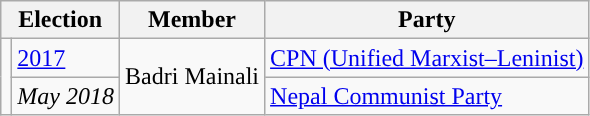<table class="wikitable">
<tr>
<th colspan="2">Election</th>
<th>Member</th>
<th>Party</th>
</tr>
<tr>
<td rowspan="2" style="background-color:"></td>
<td><a href='#'>2017</a></td>
<td rowspan="2">Badri Mainali</td>
<td><a href='#'>CPN (Unified Marxist–Leninist)</a></td>
</tr>
<tr>
<td><em>May 2018</em></td>
<td><a href='#'>Nepal Communist Party</a></td>
</tr>
</table>
